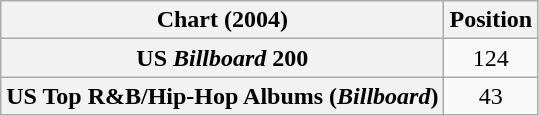<table class="wikitable sortable plainrowheaders" style="text-align:center">
<tr>
<th scope="col">Chart (2004)</th>
<th scope="col">Position</th>
</tr>
<tr>
<th scope="row">US <em>Billboard</em> 200</th>
<td>124</td>
</tr>
<tr>
<th scope="row">US Top R&B/Hip-Hop Albums (<em>Billboard</em>)</th>
<td>43</td>
</tr>
</table>
